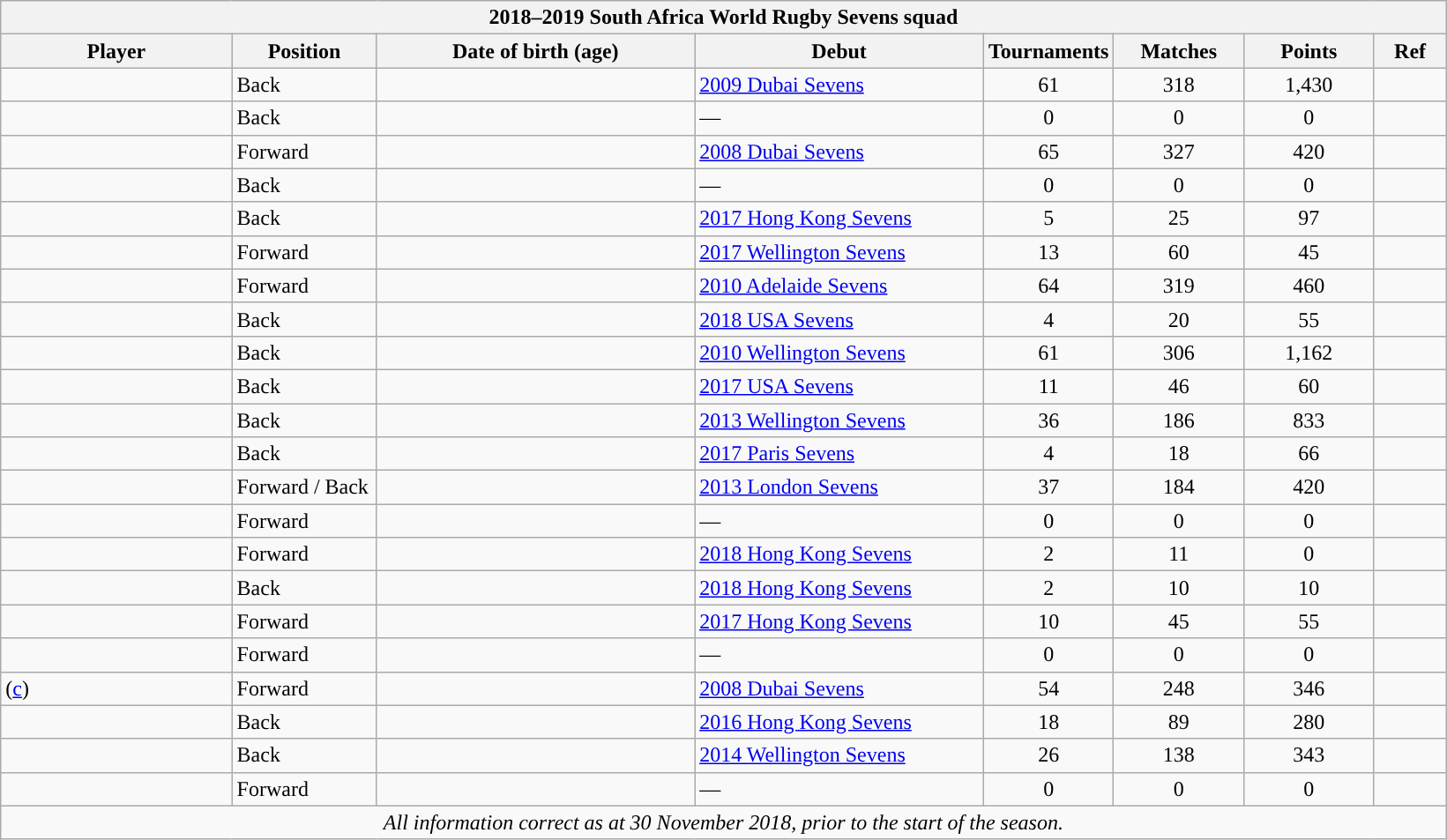<table class="wikitable sortable" style="text-align:left">
<tr>
<th colspan=100%>2018–2019 South Africa World Rugby Sevens squad</th>
</tr>
<tr>
<th style="width:16%;">Player</th>
<th style="width:10%;">Position</th>
<th style="width:22%;">Date of birth (age)</th>
<th style="width:20%;">Debut</th>
<th style="width:9%;">Tournaments</th>
<th style="width:9%;">Matches</th>
<th style="width:9%;">Points</th>
<th style="width:5%;">Ref</th>
</tr>
<tr>
<td></td>
<td>Back</td>
<td></td>
<td><a href='#'>2009 Dubai Sevens</a></td>
<td style="text-align:center;">61</td>
<td style="text-align:center;">318</td>
<td style="text-align:center;">1,430</td>
<td style="text-align:center;"></td>
</tr>
<tr>
<td></td>
<td>Back</td>
<td></td>
<td>—</td>
<td style="text-align:center;">0</td>
<td style="text-align:center;">0</td>
<td style="text-align:center;">0</td>
<td style="text-align:center;"></td>
</tr>
<tr>
<td></td>
<td>Forward</td>
<td></td>
<td><a href='#'>2008 Dubai Sevens</a></td>
<td style="text-align:center;">65</td>
<td style="text-align:center;">327</td>
<td style="text-align:center;">420</td>
<td style="text-align:center;"></td>
</tr>
<tr>
<td></td>
<td>Back</td>
<td></td>
<td>—</td>
<td style="text-align:center;">0</td>
<td style="text-align:center;">0</td>
<td style="text-align:center;">0</td>
<td style="text-align:center;"></td>
</tr>
<tr>
<td></td>
<td>Back</td>
<td></td>
<td><a href='#'>2017 Hong Kong Sevens</a></td>
<td style="text-align:center;">5</td>
<td style="text-align:center;">25</td>
<td style="text-align:center;">97</td>
<td style="text-align:center;"></td>
</tr>
<tr>
<td></td>
<td>Forward</td>
<td></td>
<td><a href='#'>2017 Wellington Sevens</a></td>
<td style="text-align:center;">13</td>
<td style="text-align:center;">60</td>
<td style="text-align:center;">45</td>
<td style="text-align:center;"></td>
</tr>
<tr>
<td></td>
<td>Forward</td>
<td></td>
<td><a href='#'>2010 Adelaide Sevens</a></td>
<td style="text-align:center;">64</td>
<td style="text-align:center;">319</td>
<td style="text-align:center;">460</td>
<td style="text-align:center;"></td>
</tr>
<tr>
<td></td>
<td>Back</td>
<td></td>
<td><a href='#'>2018 USA Sevens</a></td>
<td style="text-align:center;">4</td>
<td style="text-align:center;">20</td>
<td style="text-align:center;">55</td>
<td style="text-align:center;"></td>
</tr>
<tr>
<td></td>
<td>Back</td>
<td></td>
<td><a href='#'>2010 Wellington Sevens</a></td>
<td style="text-align:center;">61</td>
<td style="text-align:center;">306</td>
<td style="text-align:center;">1,162</td>
<td style="text-align:center;"></td>
</tr>
<tr>
<td></td>
<td>Back</td>
<td></td>
<td><a href='#'>2017 USA Sevens</a></td>
<td style="text-align:center;">11</td>
<td style="text-align:center;">46</td>
<td style="text-align:center;">60</td>
<td style="text-align:center;"></td>
</tr>
<tr>
<td></td>
<td>Back</td>
<td></td>
<td><a href='#'>2013 Wellington Sevens</a></td>
<td style="text-align:center;">36</td>
<td style="text-align:center;">186</td>
<td style="text-align:center;">833</td>
<td style="text-align:center;"></td>
</tr>
<tr>
<td></td>
<td>Back</td>
<td></td>
<td><a href='#'>2017 Paris Sevens</a></td>
<td style="text-align:center;">4</td>
<td style="text-align:center;">18</td>
<td style="text-align:center;">66</td>
<td style="text-align:center;"></td>
</tr>
<tr>
<td></td>
<td>Forward / Back</td>
<td></td>
<td><a href='#'>2013 London Sevens</a></td>
<td style="text-align:center;">37</td>
<td style="text-align:center;">184</td>
<td style="text-align:center;">420</td>
<td style="text-align:center;"></td>
</tr>
<tr>
<td></td>
<td>Forward</td>
<td></td>
<td>—</td>
<td style="text-align:center;">0</td>
<td style="text-align:center;">0</td>
<td style="text-align:center;">0</td>
<td style="text-align:center;"></td>
</tr>
<tr>
<td></td>
<td>Forward</td>
<td></td>
<td><a href='#'>2018 Hong Kong Sevens</a></td>
<td style="text-align:center;">2</td>
<td style="text-align:center;">11</td>
<td style="text-align:center;">0</td>
<td style="text-align:center;"></td>
</tr>
<tr>
<td></td>
<td>Back</td>
<td></td>
<td><a href='#'>2018 Hong Kong Sevens</a></td>
<td style="text-align:center;">2</td>
<td style="text-align:center;">10</td>
<td style="text-align:center;">10</td>
<td style="text-align:center;"></td>
</tr>
<tr>
<td></td>
<td>Forward</td>
<td></td>
<td><a href='#'>2017 Hong Kong Sevens</a></td>
<td style="text-align:center;">10</td>
<td style="text-align:center;">45</td>
<td style="text-align:center;">55</td>
<td style="text-align:center;"></td>
</tr>
<tr>
<td></td>
<td>Forward</td>
<td></td>
<td>—</td>
<td style="text-align:center;">0</td>
<td style="text-align:center;">0</td>
<td style="text-align:center;">0</td>
<td style="text-align:center;"></td>
</tr>
<tr>
<td> (<a href='#'>c</a>)</td>
<td>Forward</td>
<td></td>
<td><a href='#'>2008 Dubai Sevens</a></td>
<td style="text-align:center;">54</td>
<td style="text-align:center;">248</td>
<td style="text-align:center;">346</td>
<td style="text-align:center;"></td>
</tr>
<tr>
<td></td>
<td>Back</td>
<td></td>
<td><a href='#'>2016 Hong Kong Sevens</a></td>
<td style="text-align:center;">18</td>
<td style="text-align:center;">89</td>
<td style="text-align:center;">280</td>
<td style="text-align:center;"></td>
</tr>
<tr>
<td></td>
<td>Back</td>
<td></td>
<td><a href='#'>2014 Wellington Sevens</a></td>
<td style="text-align:center;">26</td>
<td style="text-align:center;">138</td>
<td style="text-align:center;">343</td>
<td style="text-align:center;"></td>
</tr>
<tr>
<td></td>
<td>Forward</td>
<td></td>
<td>—</td>
<td style="text-align:center;">0</td>
<td style="text-align:center;">0</td>
<td style="text-align:center;">0</td>
<td style="text-align:center;"></td>
</tr>
<tr class="sortbottom">
<td colspan=100% style="text-align:center;"><em>All information correct as at 30 November 2018, prior to the start of the season.</em></td>
</tr>
</table>
